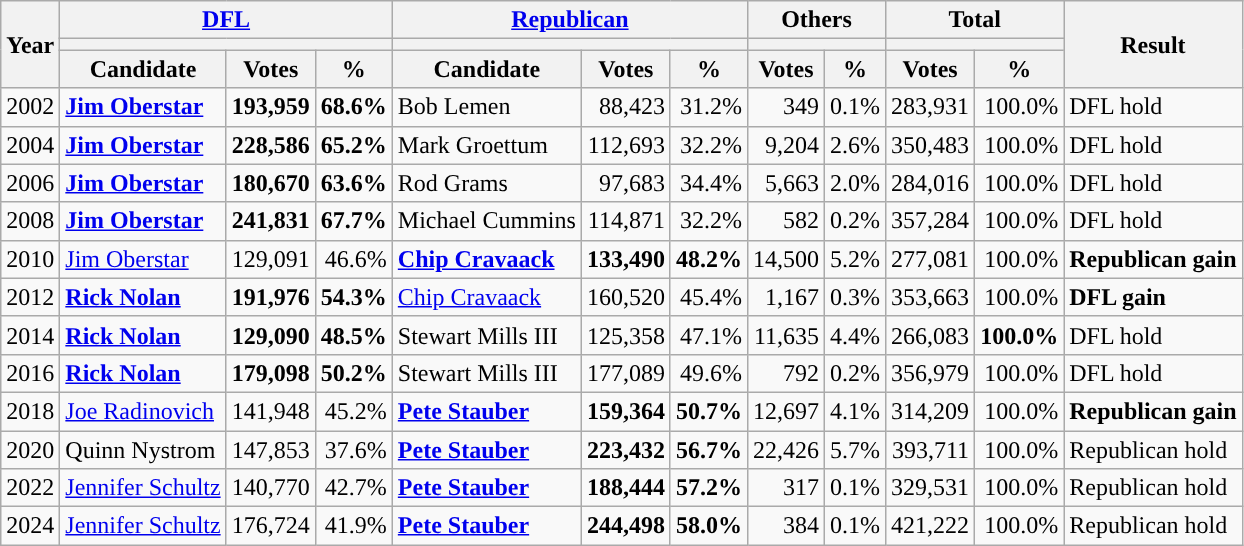<table class="wikitable plainrowheaders sortable" style="font-size:100%; text-align:right;">
<tr>
<th scope=col rowspan=3>Year</th>
<th scope=col colspan=3><a href='#'>DFL</a></th>
<th scope=col colspan=3><a href='#'>Republican</a></th>
<th scope=col colspan=2>Others</th>
<th scope=col colspan=2>Total</th>
<th scope=col rowspan=3>Result</th>
</tr>
<tr>
<th scope=col colspan=3 style="background:"></th>
<th scope=col colspan=3 style="background:"></th>
<th scope=col colspan=2></th>
<th scope=col colspan=2></th>
</tr>
<tr>
<th scope=col>Candidate</th>
<th scope=col data-sort-type="number">Votes</th>
<th scope=col data-sort-type="number">%</th>
<th scope=col>Candidate</th>
<th scope=col data-sort-type="number">Votes</th>
<th scope=col data-sort-type="number">%</th>
<th scope=col data-sort-type="number">Votes</th>
<th scope=col data-sort-type="number">%</th>
<th scope=col data-sort-type="number">Votes</th>
<th scope=col data-sort-type="number">%</th>
</tr>
<tr>
<td align=left>2002</td>
<td align=left><strong><a href='#'>Jim Oberstar</a></strong></td>
<td><strong>193,959</strong></td>
<td><strong>68.6%</strong></td>
<td align=left>Bob Lemen</td>
<td>88,423</td>
<td>31.2%</td>
<td>349</td>
<td>0.1%</td>
<td>283,931</td>
<td>100.0%</td>
<td align=left>DFL hold</td>
</tr>
<tr>
<td align=left>2004</td>
<td align=left><strong><a href='#'>Jim Oberstar</a></strong></td>
<td><strong>228,586</strong></td>
<td><strong>65.2%</strong></td>
<td align=left>Mark Groettum</td>
<td>112,693</td>
<td>32.2%</td>
<td>9,204</td>
<td>2.6%</td>
<td>350,483</td>
<td>100.0%</td>
<td align=left>DFL hold</td>
</tr>
<tr>
<td align=left>2006</td>
<td align=left><strong><a href='#'>Jim Oberstar</a></strong></td>
<td><strong>180,670</strong></td>
<td><strong>63.6%</strong></td>
<td align=left>Rod Grams</td>
<td>97,683</td>
<td>34.4%</td>
<td>5,663</td>
<td>2.0%</td>
<td>284,016</td>
<td>100.0%</td>
<td align=left>DFL hold</td>
</tr>
<tr>
<td align=left>2008</td>
<td align=left><strong><a href='#'>Jim Oberstar</a></strong></td>
<td><strong>241,831</strong></td>
<td><strong>67.7%</strong></td>
<td align=left>Michael Cummins</td>
<td>114,871</td>
<td>32.2%</td>
<td>582</td>
<td>0.2%</td>
<td>357,284</td>
<td>100.0%</td>
<td align=left>DFL hold</td>
</tr>
<tr>
<td align=left>2010</td>
<td align=left><a href='#'>Jim Oberstar</a></td>
<td>129,091</td>
<td>46.6%</td>
<td align=left><strong><a href='#'>Chip Cravaack</a></strong></td>
<td><strong>133,490</strong></td>
<td><strong>48.2%</strong></td>
<td>14,500</td>
<td>5.2%</td>
<td>277,081</td>
<td>100.0%</td>
<td align=left><strong>Republican gain</strong></td>
</tr>
<tr>
<td align=left>2012</td>
<td align=left><strong><a href='#'>Rick Nolan</a></strong></td>
<td><strong>191,976</strong></td>
<td><strong>54.3%</strong></td>
<td align=left><a href='#'>Chip Cravaack</a></td>
<td>160,520</td>
<td>45.4%</td>
<td>1,167</td>
<td>0.3%</td>
<td>353,663</td>
<td>100.0%</td>
<td align=left><strong>DFL gain</strong></td>
</tr>
<tr>
<td align=left>2014</td>
<td align=left><strong><a href='#'>Rick Nolan</a></strong></td>
<td><strong>129,090</strong></td>
<td><strong>48.5%</strong></td>
<td align=left>Stewart Mills III</td>
<td>125,358</td>
<td>47.1%</td>
<td>11,635</td>
<td>4.4%</td>
<td>266,083</td>
<td><strong>100.0% </strong></td>
<td align=left>DFL hold</td>
</tr>
<tr>
<td align=left>2016</td>
<td align=left><strong><a href='#'>Rick Nolan</a></strong></td>
<td><strong>179,098</strong></td>
<td><strong>50.2%</strong></td>
<td align=left>Stewart Mills III</td>
<td>177,089</td>
<td>49.6%</td>
<td>792</td>
<td>0.2%</td>
<td>356,979</td>
<td>100.0%</td>
<td align=left>DFL hold</td>
</tr>
<tr>
<td align=left>2018</td>
<td align=left><a href='#'>Joe Radinovich</a></td>
<td>141,948</td>
<td>45.2%</td>
<td align=left><strong><a href='#'>Pete Stauber</a></strong></td>
<td><strong>159,364</strong></td>
<td><strong>50.7%</strong></td>
<td>12,697</td>
<td>4.1%</td>
<td>314,209</td>
<td>100.0%</td>
<td align=left><strong>Republican gain</strong></td>
</tr>
<tr>
<td align=left>2020</td>
<td align=left>Quinn Nystrom</td>
<td>147,853</td>
<td>37.6%</td>
<td align=left><strong><a href='#'>Pete Stauber</a></strong></td>
<td><strong>223,432</strong></td>
<td><strong>56.7%</strong></td>
<td>22,426</td>
<td>5.7%</td>
<td>393,711</td>
<td>100.0%</td>
<td align=left>Republican hold</td>
</tr>
<tr>
<td align=left>2022</td>
<td align=left><a href='#'>Jennifer Schultz</a></td>
<td>140,770</td>
<td>42.7%</td>
<td align=left><strong><a href='#'>Pete Stauber</a></strong></td>
<td><strong>188,444</strong></td>
<td><strong>57.2%</strong></td>
<td>317</td>
<td>0.1%</td>
<td>329,531</td>
<td>100.0%</td>
<td align=left>Republican hold</td>
</tr>
<tr>
<td align=left>2024</td>
<td align=left><a href='#'>Jennifer Schultz</a></td>
<td>176,724</td>
<td>41.9%</td>
<td align=left><strong><a href='#'>Pete Stauber</a></strong></td>
<td><strong>244,498</strong></td>
<td><strong>58.0%</strong></td>
<td>384</td>
<td>0.1%</td>
<td>421,222</td>
<td>100.0%</td>
<td align=left>Republican hold</td>
</tr>
</table>
